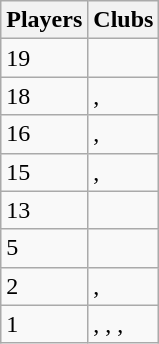<table class="wikitable">
<tr>
<th>Players</th>
<th>Clubs</th>
</tr>
<tr>
<td>19</td>
<td></td>
</tr>
<tr>
<td>18</td>
<td>, </td>
</tr>
<tr>
<td>16</td>
<td>, </td>
</tr>
<tr>
<td>15</td>
<td>, </td>
</tr>
<tr>
<td>13</td>
<td></td>
</tr>
<tr>
<td>5</td>
<td><em></em></td>
</tr>
<tr>
<td>2</td>
<td><em></em>, <em></em></td>
</tr>
<tr>
<td>1</td>
<td><em></em>, <em></em>, <em></em>, <em></em></td>
</tr>
</table>
